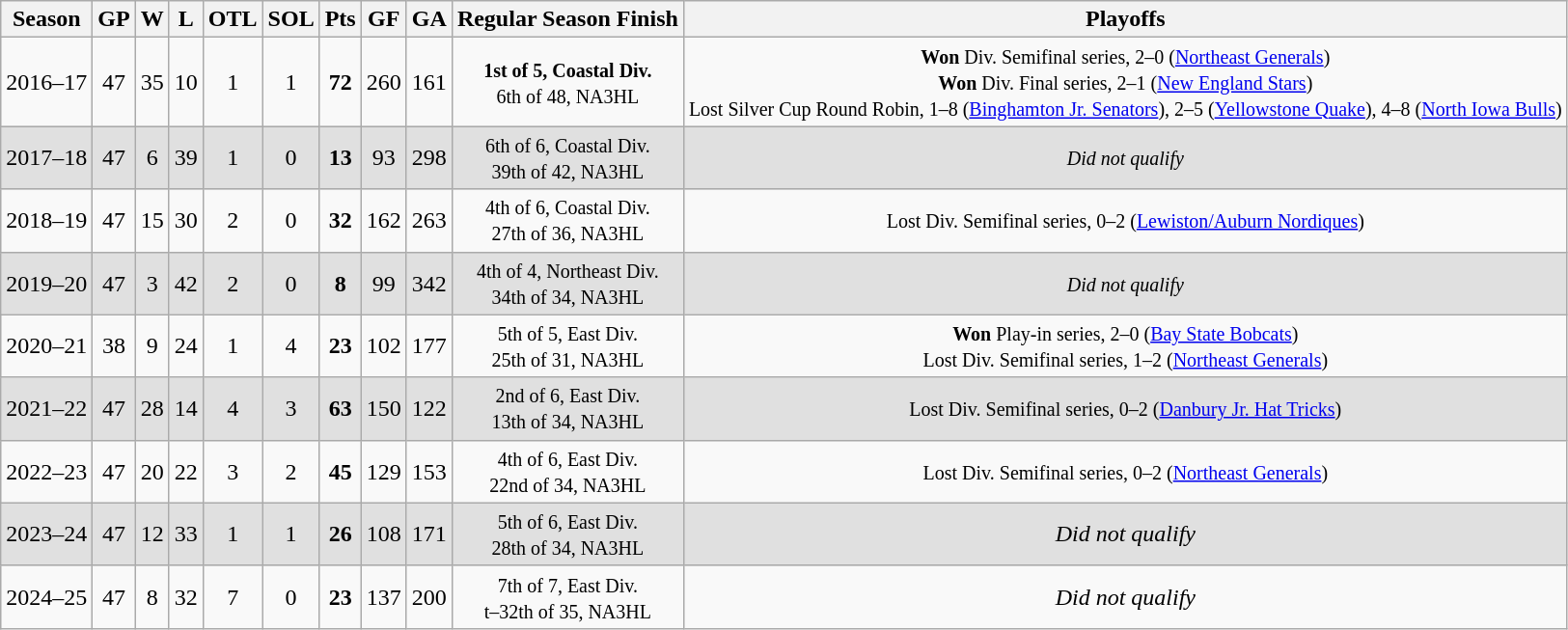<table class="wikitable" style="text-align:center">
<tr>
<th>Season</th>
<th>GP</th>
<th>W</th>
<th>L</th>
<th>OTL</th>
<th>SOL</th>
<th>Pts</th>
<th>GF</th>
<th>GA</th>
<th>Regular Season Finish</th>
<th>Playoffs</th>
</tr>
<tr>
<td>2016–17</td>
<td>47</td>
<td>35</td>
<td>10</td>
<td>1</td>
<td>1</td>
<td><strong>72</strong></td>
<td>260</td>
<td>161</td>
<td><small><strong>1st of 5, Coastal Div.</strong><br>6th of 48, NA3HL</small></td>
<td><small><strong>Won</strong> Div. Semifinal series, 2–0 (<a href='#'>Northeast Generals</a>)<br><strong>Won</strong> Div. Final series, 2–1 (<a href='#'>New England Stars</a>)<br>Lost Silver Cup Round Robin, 1–8 (<a href='#'>Binghamton Jr. Senators</a>), 2–5 (<a href='#'>Yellowstone Quake</a>), 4–8 (<a href='#'>North Iowa Bulls</a>)</small></td>
</tr>
<tr bgcolor=e0e0e0>
<td>2017–18</td>
<td>47</td>
<td>6</td>
<td>39</td>
<td>1</td>
<td>0</td>
<td><strong>13</strong></td>
<td>93</td>
<td>298</td>
<td><small>6th of 6, Coastal Div.<br>39th of 42, NA3HL</small></td>
<td><small><em>Did not qualify</em></small></td>
</tr>
<tr>
<td>2018–19</td>
<td>47</td>
<td>15</td>
<td>30</td>
<td>2</td>
<td>0</td>
<td><strong>32</strong></td>
<td>162</td>
<td>263</td>
<td><small>4th of 6, Coastal Div.<br>27th of 36, NA3HL</small></td>
<td><small>Lost Div. Semifinal series, 0–2 (<a href='#'>Lewiston/Auburn Nordiques</a>)</small></td>
</tr>
<tr bgcolor=e0e0e0>
<td>2019–20</td>
<td>47</td>
<td>3</td>
<td>42</td>
<td>2</td>
<td>0</td>
<td><strong>8</strong></td>
<td>99</td>
<td>342</td>
<td><small>4th of 4, Northeast Div.<br>34th of 34, NA3HL</small></td>
<td><small><em>Did not qualify</em></small></td>
</tr>
<tr>
<td>2020–21</td>
<td>38</td>
<td>9</td>
<td>24</td>
<td>1</td>
<td>4</td>
<td><strong>23</strong></td>
<td>102</td>
<td>177</td>
<td><small>5th of 5, East Div.<br>25th of 31, NA3HL</small></td>
<td><small><strong>Won</strong> Play-in series, 2–0 (<a href='#'>Bay State Bobcats</a>)<br>Lost Div. Semifinal series, 1–2 (<a href='#'>Northeast Generals</a>)</small></td>
</tr>
<tr bgcolor=e0e0e0>
<td>2021–22</td>
<td>47</td>
<td>28</td>
<td>14</td>
<td>4</td>
<td>3</td>
<td><strong>63</strong></td>
<td>150</td>
<td>122</td>
<td><small>2nd of 6, East Div.<br>13th of 34, NA3HL</small></td>
<td><small>Lost Div. Semifinal series, 0–2 (<a href='#'>Danbury Jr. Hat Tricks</a>)</small></td>
</tr>
<tr>
<td>2022–23</td>
<td>47</td>
<td>20</td>
<td>22</td>
<td>3</td>
<td>2</td>
<td><strong>45</strong></td>
<td>129</td>
<td>153</td>
<td><small>4th of 6, East Div.<br>22nd of 34, NA3HL</small></td>
<td><small>Lost Div. Semifinal series, 0–2 (<a href='#'>Northeast Generals</a>)</small></td>
</tr>
<tr bgcolor=e0e0e0>
<td>2023–24</td>
<td>47</td>
<td>12</td>
<td>33</td>
<td>1</td>
<td>1</td>
<td><strong>26</strong></td>
<td>108</td>
<td>171</td>
<td><small>5th of 6, East Div.<br>28th of 34, NA3HL</small></td>
<td><em>Did not qualify</em></td>
</tr>
<tr>
<td>2024–25</td>
<td>47</td>
<td>8</td>
<td>32</td>
<td>7</td>
<td>0</td>
<td><strong>23</strong></td>
<td>137</td>
<td>200</td>
<td><small>7th of 7, East Div.<br>t–32th of 35, NA3HL</small></td>
<td><em>Did not qualify</em></td>
</tr>
</table>
